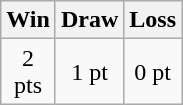<table class="wikitable" style="text-align: center;">
<tr>
<th width=25>Win</th>
<th width=25>Draw</th>
<th width=25>Loss</th>
</tr>
<tr>
<td>2 pts</td>
<td>1 pt</td>
<td>0 pt</td>
</tr>
</table>
